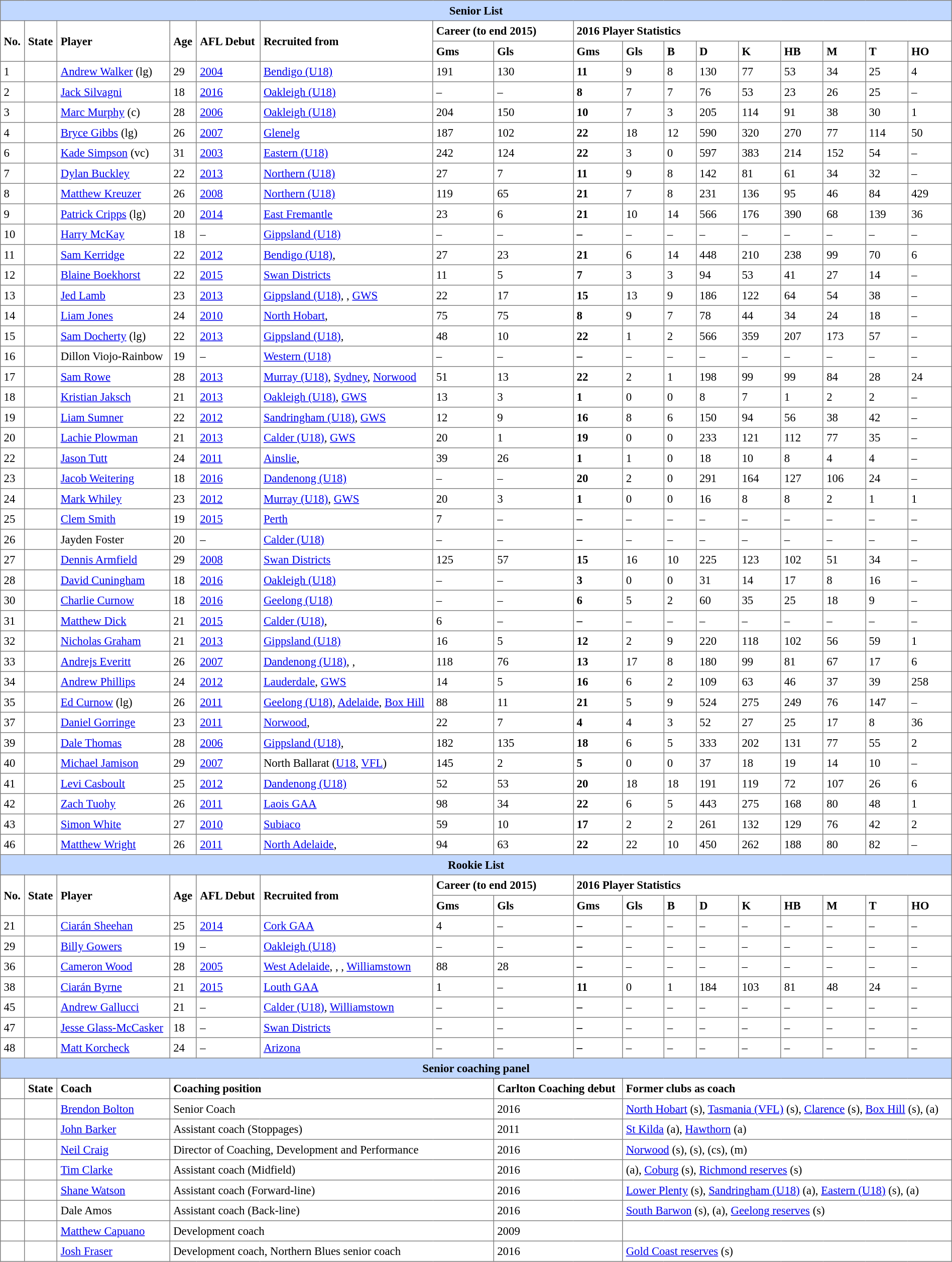<table border="1" cellpadding="4" cellspacing="0"  style="text-align:left; font-size:95%; border-collapse:collapse; width:100%;">
<tr style="background:#C1D8FF; text-align:center;">
<th colspan="17">Senior List</th>
</tr>
<tr>
<td rowspan="2"><strong>No. </strong></td>
<td rowspan="2"><strong>State</strong></td>
<td rowspan="2"><strong>Player </strong></td>
<td rowspan="2"><strong>Age </strong></td>
<td rowspan="2"><strong>AFL Debut </strong></td>
<td rowspan="2"><strong>Recruited from </strong></td>
<td colspan="2"><strong>Career (to end 2015) </strong></td>
<td colspan="9"><strong>2016 Player Statistics</strong></td>
</tr>
<tr>
<th>Gms</th>
<th>Gls</th>
<th>Gms</th>
<th>Gls</th>
<th>B</th>
<th>D</th>
<th>K</th>
<th>HB</th>
<th>M</th>
<th>T</th>
<th>HO</th>
</tr>
<tr>
<td>1</td>
<td></td>
<td><a href='#'>Andrew Walker</a> (lg)</td>
<td>29</td>
<td><a href='#'>2004</a></td>
<td><a href='#'>Bendigo (U18)</a></td>
<td>191</td>
<td>130</td>
<td><strong>11</strong></td>
<td>9</td>
<td>8</td>
<td>130</td>
<td>77</td>
<td>53</td>
<td>34</td>
<td>25</td>
<td>4</td>
</tr>
<tr>
<td>2</td>
<td></td>
<td><a href='#'>Jack Silvagni</a></td>
<td>18</td>
<td><a href='#'>2016</a></td>
<td><a href='#'>Oakleigh (U18)</a></td>
<td>–</td>
<td>–</td>
<td><strong>8</strong></td>
<td>7</td>
<td>7</td>
<td>76</td>
<td>53</td>
<td>23</td>
<td>26</td>
<td>25</td>
<td>–</td>
</tr>
<tr>
<td>3</td>
<td></td>
<td><a href='#'>Marc Murphy</a> (c)</td>
<td>28</td>
<td><a href='#'>2006</a></td>
<td><a href='#'>Oakleigh (U18)</a></td>
<td>204</td>
<td>150</td>
<td><strong>10</strong></td>
<td>7</td>
<td>3</td>
<td>205</td>
<td>114</td>
<td>91</td>
<td>38</td>
<td>30</td>
<td>1</td>
</tr>
<tr>
<td>4</td>
<td></td>
<td><a href='#'>Bryce Gibbs</a> (lg)</td>
<td>26</td>
<td><a href='#'>2007</a></td>
<td><a href='#'>Glenelg</a></td>
<td>187</td>
<td>102</td>
<td><strong>22</strong></td>
<td>18</td>
<td>12</td>
<td>590</td>
<td>320</td>
<td>270</td>
<td>77</td>
<td>114</td>
<td>50</td>
</tr>
<tr>
<td>6</td>
<td></td>
<td><a href='#'>Kade Simpson</a> (vc)</td>
<td>31</td>
<td><a href='#'>2003</a></td>
<td><a href='#'>Eastern (U18)</a></td>
<td>242</td>
<td>124</td>
<td><strong>22</strong></td>
<td>3</td>
<td>0</td>
<td>597</td>
<td>383</td>
<td>214</td>
<td>152</td>
<td>54</td>
<td>–</td>
</tr>
<tr>
<td>7</td>
<td></td>
<td><a href='#'>Dylan Buckley</a></td>
<td>22</td>
<td><a href='#'>2013</a></td>
<td><a href='#'>Northern (U18)</a></td>
<td>27</td>
<td>7</td>
<td><strong>11</strong></td>
<td>9</td>
<td>8</td>
<td>142</td>
<td>81</td>
<td>61</td>
<td>34</td>
<td>32</td>
<td>–</td>
</tr>
<tr>
<td>8</td>
<td></td>
<td><a href='#'>Matthew Kreuzer</a></td>
<td>26</td>
<td><a href='#'>2008</a></td>
<td><a href='#'>Northern (U18)</a></td>
<td>119</td>
<td>65</td>
<td><strong>21</strong></td>
<td>7</td>
<td>8</td>
<td>231</td>
<td>136</td>
<td>95</td>
<td>46</td>
<td>84</td>
<td>429</td>
</tr>
<tr>
<td>9</td>
<td></td>
<td><a href='#'>Patrick Cripps</a> (lg)</td>
<td>20</td>
<td><a href='#'>2014</a></td>
<td><a href='#'>East Fremantle</a></td>
<td>23</td>
<td>6</td>
<td><strong>21</strong></td>
<td>10</td>
<td>14</td>
<td>566</td>
<td>176</td>
<td>390</td>
<td>68</td>
<td>139</td>
<td>36</td>
</tr>
<tr>
<td>10</td>
<td></td>
<td><a href='#'>Harry McKay</a></td>
<td>18</td>
<td>–</td>
<td><a href='#'>Gippsland (U18)</a></td>
<td>–</td>
<td>–</td>
<td><strong>–</strong></td>
<td>–</td>
<td>–</td>
<td>–</td>
<td>–</td>
<td>–</td>
<td>–</td>
<td>–</td>
<td>–</td>
</tr>
<tr>
<td>11</td>
<td></td>
<td><a href='#'>Sam Kerridge</a></td>
<td>22</td>
<td><a href='#'>2012</a></td>
<td><a href='#'>Bendigo (U18)</a>, </td>
<td>27</td>
<td>23</td>
<td><strong>21</strong></td>
<td>6</td>
<td>14</td>
<td>448</td>
<td>210</td>
<td>238</td>
<td>99</td>
<td>70</td>
<td>6</td>
</tr>
<tr>
<td>12</td>
<td></td>
<td><a href='#'>Blaine Boekhorst</a></td>
<td>22</td>
<td><a href='#'>2015</a></td>
<td><a href='#'>Swan Districts</a></td>
<td>11</td>
<td>5</td>
<td><strong>7</strong></td>
<td>3</td>
<td>3</td>
<td>94</td>
<td>53</td>
<td>41</td>
<td>27</td>
<td>14</td>
<td>–</td>
</tr>
<tr>
<td>13</td>
<td></td>
<td><a href='#'>Jed Lamb</a></td>
<td>23</td>
<td><a href='#'>2013</a></td>
<td><a href='#'>Gippsland (U18)</a>, , <a href='#'>GWS</a></td>
<td>22</td>
<td>17</td>
<td><strong>15</strong></td>
<td>13</td>
<td>9</td>
<td>186</td>
<td>122</td>
<td>64</td>
<td>54</td>
<td>38</td>
<td>–</td>
</tr>
<tr>
<td>14</td>
<td></td>
<td><a href='#'>Liam Jones</a></td>
<td>24</td>
<td><a href='#'>2010</a></td>
<td><a href='#'>North Hobart</a>, </td>
<td>75</td>
<td>75</td>
<td><strong>8</strong></td>
<td>9</td>
<td>7</td>
<td>78</td>
<td>44</td>
<td>34</td>
<td>24</td>
<td>18</td>
<td>–</td>
</tr>
<tr>
<td>15</td>
<td></td>
<td><a href='#'>Sam Docherty</a> (lg)</td>
<td>22</td>
<td><a href='#'>2013</a></td>
<td><a href='#'>Gippsland (U18)</a>, </td>
<td>48</td>
<td>10</td>
<td><strong>22</strong></td>
<td>1</td>
<td>2</td>
<td>566</td>
<td>359</td>
<td>207</td>
<td>173</td>
<td>57</td>
<td>–</td>
</tr>
<tr>
<td>16</td>
<td></td>
<td>Dillon Viojo-Rainbow</td>
<td>19</td>
<td>–</td>
<td><a href='#'>Western (U18)</a></td>
<td>–</td>
<td>–</td>
<td><strong>–</strong></td>
<td>–</td>
<td>–</td>
<td>–</td>
<td>–</td>
<td>–</td>
<td>–</td>
<td>–</td>
<td>–</td>
</tr>
<tr>
<td>17</td>
<td></td>
<td><a href='#'>Sam Rowe</a></td>
<td>28</td>
<td><a href='#'>2013</a></td>
<td><a href='#'>Murray (U18)</a>, <a href='#'>Sydney</a>, <a href='#'>Norwood</a></td>
<td>51</td>
<td>13</td>
<td><strong>22</strong></td>
<td>2</td>
<td>1</td>
<td>198</td>
<td>99</td>
<td>99</td>
<td>84</td>
<td>28</td>
<td>24</td>
</tr>
<tr>
<td>18</td>
<td></td>
<td><a href='#'>Kristian Jaksch</a></td>
<td>21</td>
<td><a href='#'>2013</a></td>
<td><a href='#'>Oakleigh (U18)</a>, <a href='#'>GWS</a></td>
<td>13</td>
<td>3</td>
<td><strong>1</strong></td>
<td>0</td>
<td>0</td>
<td>8</td>
<td>7</td>
<td>1</td>
<td>2</td>
<td>2</td>
<td>–</td>
</tr>
<tr>
<td>19</td>
<td></td>
<td><a href='#'>Liam Sumner</a></td>
<td>22</td>
<td><a href='#'>2012</a></td>
<td><a href='#'>Sandringham (U18)</a>, <a href='#'>GWS</a></td>
<td>12</td>
<td>9</td>
<td><strong>16</strong></td>
<td>8</td>
<td>6</td>
<td>150</td>
<td>94</td>
<td>56</td>
<td>38</td>
<td>42</td>
<td>–</td>
</tr>
<tr>
<td>20</td>
<td></td>
<td><a href='#'>Lachie Plowman</a></td>
<td>21</td>
<td><a href='#'>2013</a></td>
<td><a href='#'>Calder (U18)</a>, <a href='#'>GWS</a></td>
<td>20</td>
<td>1</td>
<td><strong>19</strong></td>
<td>0</td>
<td>0</td>
<td>233</td>
<td>121</td>
<td>112</td>
<td>77</td>
<td>35</td>
<td>–</td>
</tr>
<tr>
<td>22</td>
<td></td>
<td><a href='#'>Jason Tutt</a></td>
<td>24</td>
<td><a href='#'>2011</a></td>
<td><a href='#'>Ainslie</a>, </td>
<td>39</td>
<td>26</td>
<td><strong>1</strong></td>
<td>1</td>
<td>0</td>
<td>18</td>
<td>10</td>
<td>8</td>
<td>4</td>
<td>4</td>
<td>–</td>
</tr>
<tr>
<td>23</td>
<td></td>
<td><a href='#'>Jacob Weitering</a></td>
<td>18</td>
<td><a href='#'>2016</a></td>
<td><a href='#'>Dandenong (U18)</a></td>
<td>–</td>
<td>–</td>
<td><strong>20</strong></td>
<td>2</td>
<td>0</td>
<td>291</td>
<td>164</td>
<td>127</td>
<td>106</td>
<td>24</td>
<td>–</td>
</tr>
<tr>
<td>24</td>
<td></td>
<td><a href='#'>Mark Whiley</a></td>
<td>23</td>
<td><a href='#'>2012</a></td>
<td><a href='#'>Murray (U18)</a>, <a href='#'>GWS</a></td>
<td>20</td>
<td>3</td>
<td><strong>1</strong></td>
<td>0</td>
<td>0</td>
<td>16</td>
<td>8</td>
<td>8</td>
<td>2</td>
<td>1</td>
<td>1</td>
</tr>
<tr>
<td>25</td>
<td></td>
<td><a href='#'>Clem Smith</a></td>
<td>19</td>
<td><a href='#'>2015</a></td>
<td><a href='#'>Perth</a></td>
<td>7</td>
<td>–</td>
<td><strong>–</strong></td>
<td>–</td>
<td>–</td>
<td>–</td>
<td>–</td>
<td>–</td>
<td>–</td>
<td>–</td>
<td>–</td>
</tr>
<tr>
<td>26</td>
<td></td>
<td>Jayden Foster</td>
<td>20</td>
<td>–</td>
<td><a href='#'>Calder (U18)</a></td>
<td>–</td>
<td>–</td>
<td><strong>–</strong></td>
<td>–</td>
<td>–</td>
<td>–</td>
<td>–</td>
<td>–</td>
<td>–</td>
<td>–</td>
<td>–</td>
</tr>
<tr>
<td>27</td>
<td></td>
<td><a href='#'>Dennis Armfield</a></td>
<td>29</td>
<td><a href='#'>2008</a></td>
<td><a href='#'>Swan Districts</a></td>
<td>125</td>
<td>57</td>
<td><strong>15</strong></td>
<td>16</td>
<td>10</td>
<td>225</td>
<td>123</td>
<td>102</td>
<td>51</td>
<td>34</td>
<td>–</td>
</tr>
<tr>
<td>28</td>
<td></td>
<td><a href='#'>David Cuningham</a></td>
<td>18</td>
<td><a href='#'>2016</a></td>
<td><a href='#'>Oakleigh (U18)</a></td>
<td>–</td>
<td>–</td>
<td><strong>3</strong></td>
<td>0</td>
<td>0</td>
<td>31</td>
<td>14</td>
<td>17</td>
<td>8</td>
<td>16</td>
<td>–</td>
</tr>
<tr>
<td>30</td>
<td></td>
<td><a href='#'>Charlie Curnow</a></td>
<td>18</td>
<td><a href='#'>2016</a></td>
<td><a href='#'>Geelong (U18)</a></td>
<td>–</td>
<td>–</td>
<td><strong>6</strong></td>
<td>5</td>
<td>2</td>
<td>60</td>
<td>35</td>
<td>25</td>
<td>18</td>
<td>9</td>
<td>–</td>
</tr>
<tr>
<td>31</td>
<td></td>
<td><a href='#'>Matthew Dick</a></td>
<td>21</td>
<td><a href='#'>2015</a></td>
<td><a href='#'>Calder (U18)</a>, </td>
<td>6</td>
<td>–</td>
<td><strong>–</strong></td>
<td>–</td>
<td>–</td>
<td>–</td>
<td>–</td>
<td>–</td>
<td>–</td>
<td>–</td>
<td>–</td>
</tr>
<tr>
<td>32</td>
<td></td>
<td><a href='#'>Nicholas Graham</a></td>
<td>21</td>
<td><a href='#'>2013</a></td>
<td><a href='#'>Gippsland (U18)</a></td>
<td>16</td>
<td>5</td>
<td><strong>12</strong></td>
<td>2</td>
<td>9</td>
<td>220</td>
<td>118</td>
<td>102</td>
<td>56</td>
<td>59</td>
<td>1</td>
</tr>
<tr>
<td>33</td>
<td></td>
<td><a href='#'>Andrejs Everitt</a></td>
<td>26</td>
<td><a href='#'>2007</a></td>
<td><a href='#'>Dandenong (U18)</a>, , </td>
<td>118</td>
<td>76</td>
<td><strong>13</strong></td>
<td>17</td>
<td>8</td>
<td>180</td>
<td>99</td>
<td>81</td>
<td>67</td>
<td>17</td>
<td>6</td>
</tr>
<tr>
<td>34</td>
<td></td>
<td><a href='#'>Andrew Phillips</a></td>
<td>24</td>
<td><a href='#'>2012</a></td>
<td><a href='#'>Lauderdale</a>, <a href='#'>GWS</a></td>
<td>14</td>
<td>5</td>
<td><strong>16</strong></td>
<td>6</td>
<td>2</td>
<td>109</td>
<td>63</td>
<td>46</td>
<td>37</td>
<td>39</td>
<td>258</td>
</tr>
<tr>
<td>35</td>
<td></td>
<td><a href='#'>Ed Curnow</a> (lg)</td>
<td>26</td>
<td><a href='#'>2011</a></td>
<td><a href='#'>Geelong (U18)</a>, <a href='#'>Adelaide</a>, <a href='#'>Box Hill</a></td>
<td>88</td>
<td>11</td>
<td><strong>21</strong></td>
<td>5</td>
<td>9</td>
<td>524</td>
<td>275</td>
<td>249</td>
<td>76</td>
<td>147</td>
<td>–</td>
</tr>
<tr>
<td>37</td>
<td></td>
<td><a href='#'>Daniel Gorringe</a></td>
<td>23</td>
<td><a href='#'>2011</a></td>
<td><a href='#'>Norwood</a>, </td>
<td>22</td>
<td>7</td>
<td><strong>4</strong></td>
<td>4</td>
<td>3</td>
<td>52</td>
<td>27</td>
<td>25</td>
<td>17</td>
<td>8</td>
<td>36</td>
</tr>
<tr>
<td>39</td>
<td></td>
<td><a href='#'>Dale Thomas</a></td>
<td>28</td>
<td><a href='#'>2006</a></td>
<td><a href='#'>Gippsland (U18)</a>, </td>
<td>182</td>
<td>135</td>
<td><strong>18</strong></td>
<td>6</td>
<td>5</td>
<td>333</td>
<td>202</td>
<td>131</td>
<td>77</td>
<td>55</td>
<td>2</td>
</tr>
<tr>
<td>40</td>
<td></td>
<td><a href='#'>Michael Jamison</a></td>
<td>29</td>
<td><a href='#'>2007</a></td>
<td>North Ballarat (<a href='#'>U18</a>, <a href='#'>VFL</a>)</td>
<td>145</td>
<td>2</td>
<td><strong>5</strong></td>
<td>0</td>
<td>0</td>
<td>37</td>
<td>18</td>
<td>19</td>
<td>14</td>
<td>10</td>
<td>–</td>
</tr>
<tr>
<td>41</td>
<td></td>
<td><a href='#'>Levi Casboult</a></td>
<td>25</td>
<td><a href='#'>2012</a></td>
<td><a href='#'>Dandenong (U18)</a></td>
<td>52</td>
<td>53</td>
<td><strong>20</strong></td>
<td>18</td>
<td>18</td>
<td>191</td>
<td>119</td>
<td>72</td>
<td>107</td>
<td>26</td>
<td>6</td>
</tr>
<tr>
<td>42</td>
<td></td>
<td><a href='#'>Zach Tuohy</a></td>
<td>26</td>
<td><a href='#'>2011</a></td>
<td><a href='#'>Laois GAA</a></td>
<td>98</td>
<td>34</td>
<td><strong>22</strong></td>
<td>6</td>
<td>5</td>
<td>443</td>
<td>275</td>
<td>168</td>
<td>80</td>
<td>48</td>
<td>1</td>
</tr>
<tr>
<td>43</td>
<td></td>
<td><a href='#'>Simon White</a></td>
<td>27</td>
<td><a href='#'>2010</a></td>
<td><a href='#'>Subiaco</a></td>
<td>59</td>
<td>10</td>
<td><strong>17</strong></td>
<td>2</td>
<td>2</td>
<td>261</td>
<td>132</td>
<td>129</td>
<td>76</td>
<td>42</td>
<td>2</td>
</tr>
<tr>
<td>46</td>
<td></td>
<td><a href='#'>Matthew Wright</a></td>
<td>26</td>
<td><a href='#'>2011</a></td>
<td><a href='#'>North Adelaide</a>, </td>
<td>94</td>
<td>63</td>
<td><strong>22</strong></td>
<td>22</td>
<td>10</td>
<td>450</td>
<td>262</td>
<td>188</td>
<td>80</td>
<td>82</td>
<td>–</td>
</tr>
<tr>
<th colspan="17" style="background:#C1D8FF; text-align:center;">Rookie List</th>
</tr>
<tr>
<td rowspan="2"><strong>No. </strong></td>
<td rowspan="2"><strong>State</strong></td>
<td rowspan="2"><strong>Player </strong></td>
<td rowspan="2"><strong>Age </strong></td>
<td rowspan="2"><strong>AFL Debut </strong></td>
<td rowspan="2"><strong>Recruited from </strong></td>
<td colspan="2"><strong>Career (to end 2015) </strong></td>
<td colspan="9"><strong>2016 Player Statistics</strong></td>
</tr>
<tr>
<th>Gms</th>
<th>Gls</th>
<th>Gms</th>
<th>Gls</th>
<th>B</th>
<th>D</th>
<th>K</th>
<th>HB</th>
<th>M</th>
<th>T</th>
<th>HO</th>
</tr>
<tr>
<td>21</td>
<td></td>
<td><a href='#'>Ciarán Sheehan</a></td>
<td>25</td>
<td><a href='#'>2014</a></td>
<td><a href='#'>Cork GAA</a></td>
<td>4</td>
<td>–</td>
<td><strong>–</strong></td>
<td>–</td>
<td>–</td>
<td>–</td>
<td>–</td>
<td>–</td>
<td>–</td>
<td>–</td>
<td>–</td>
</tr>
<tr>
<td>29</td>
<td></td>
<td><a href='#'>Billy Gowers</a></td>
<td>19</td>
<td>–</td>
<td><a href='#'>Oakleigh (U18)</a></td>
<td>–</td>
<td>–</td>
<td><strong>–</strong></td>
<td>–</td>
<td>–</td>
<td>–</td>
<td>–</td>
<td>–</td>
<td>–</td>
<td>–</td>
<td>–</td>
</tr>
<tr>
<td>36</td>
<td></td>
<td><a href='#'>Cameron Wood</a></td>
<td>28</td>
<td><a href='#'>2005</a></td>
<td><a href='#'>West Adelaide</a>, , , <a href='#'>Williamstown</a></td>
<td>88</td>
<td>28</td>
<td><strong>–</strong></td>
<td>–</td>
<td>–</td>
<td>–</td>
<td>–</td>
<td>–</td>
<td>–</td>
<td>–</td>
<td>–</td>
</tr>
<tr>
<td>38</td>
<td></td>
<td><a href='#'>Ciarán Byrne</a></td>
<td>21</td>
<td><a href='#'>2015</a></td>
<td><a href='#'>Louth GAA</a></td>
<td>1</td>
<td>–</td>
<td><strong>11</strong></td>
<td>0</td>
<td>1</td>
<td>184</td>
<td>103</td>
<td>81</td>
<td>48</td>
<td>24</td>
<td>–</td>
</tr>
<tr>
<td>45</td>
<td></td>
<td><a href='#'>Andrew Gallucci</a></td>
<td>21</td>
<td>–</td>
<td><a href='#'>Calder (U18)</a>, <a href='#'>Williamstown</a></td>
<td>–</td>
<td>–</td>
<td><strong>–</strong></td>
<td>–</td>
<td>–</td>
<td>–</td>
<td>–</td>
<td>–</td>
<td>–</td>
<td>–</td>
<td>–</td>
</tr>
<tr>
<td>47</td>
<td></td>
<td><a href='#'>Jesse Glass-McCasker</a></td>
<td>18</td>
<td>–</td>
<td><a href='#'>Swan Districts</a></td>
<td>–</td>
<td>–</td>
<td><strong>–</strong></td>
<td>–</td>
<td>–</td>
<td>–</td>
<td>–</td>
<td>–</td>
<td>–</td>
<td>–</td>
<td>–</td>
</tr>
<tr>
<td>48</td>
<td></td>
<td><a href='#'>Matt Korcheck</a></td>
<td>24</td>
<td>–</td>
<td><a href='#'>Arizona</a></td>
<td>–</td>
<td>–</td>
<td><strong>–</strong></td>
<td>–</td>
<td>–</td>
<td>–</td>
<td>–</td>
<td>–</td>
<td>–</td>
<td>–</td>
<td>–</td>
</tr>
<tr>
<th colspan="17" style="background:#C1D8FF; text-align:center;">Senior coaching panel</th>
</tr>
<tr>
<th></th>
<th>State</th>
<th>Coach</th>
<th colspan="4">Coaching position</th>
<th colspan="2">Carlton Coaching debut</th>
<th colspan="8">Former clubs as coach</th>
</tr>
<tr>
<td></td>
<td></td>
<td><a href='#'>Brendon Bolton</a></td>
<td colspan="4">Senior Coach</td>
<td colspan="2">2016</td>
<td colspan="8"><a href='#'>North Hobart</a> (s), <a href='#'>Tasmania (VFL)</a> (s), <a href='#'>Clarence</a> (s), <a href='#'>Box Hill</a> (s),  (a)</td>
</tr>
<tr>
<td></td>
<td></td>
<td><a href='#'>John Barker</a></td>
<td colspan="4">Assistant coach (Stoppages)</td>
<td colspan="2">2011</td>
<td colspan="8"><a href='#'>St Kilda</a> (a), <a href='#'>Hawthorn</a> (a)</td>
</tr>
<tr>
<td></td>
<td></td>
<td><a href='#'>Neil Craig</a></td>
<td colspan="4">Director of Coaching, Development and Performance</td>
<td colspan="2">2016</td>
<td colspan="8"><a href='#'>Norwood</a> (s),  (s),  (cs),  (m)</td>
</tr>
<tr>
<td></td>
<td></td>
<td><a href='#'>Tim Clarke</a></td>
<td colspan="4">Assistant coach (Midfield)</td>
<td colspan="2">2016</td>
<td colspan="8"> (a), <a href='#'>Coburg</a> (s), <a href='#'>Richmond reserves</a> (s)</td>
</tr>
<tr>
<td></td>
<td></td>
<td><a href='#'>Shane Watson</a></td>
<td colspan="4">Assistant coach (Forward-line)</td>
<td colspan="2">2016</td>
<td colspan="8"><a href='#'>Lower Plenty</a> (s), <a href='#'>Sandringham (U18)</a> (a), <a href='#'>Eastern (U18)</a> (s),  (a)</td>
</tr>
<tr>
<td></td>
<td></td>
<td>Dale Amos</td>
<td colspan="4">Assistant coach (Back-line)</td>
<td colspan="2">2016</td>
<td colspan="8"><a href='#'>South Barwon</a> (s),  (a), <a href='#'>Geelong reserves</a> (s)</td>
</tr>
<tr>
<td></td>
<td></td>
<td><a href='#'>Matthew Capuano</a></td>
<td colspan="4">Development coach</td>
<td colspan="2">2009</td>
<td colspan="8"></td>
</tr>
<tr>
<td></td>
<td></td>
<td><a href='#'>Josh Fraser</a></td>
<td colspan="4">Development coach, Northern Blues senior coach</td>
<td colspan="2">2016</td>
<td colspan="8"><a href='#'>Gold Coast reserves</a> (s)</td>
</tr>
</table>
